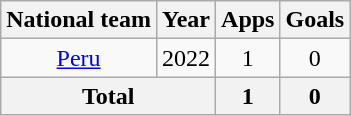<table class="wikitable" style="text-align:center">
<tr>
<th>National team</th>
<th>Year</th>
<th>Apps</th>
<th>Goals</th>
</tr>
<tr>
<td rowspan="1"><a href='#'>Peru</a></td>
<td>2022</td>
<td>1</td>
<td>0</td>
</tr>
<tr>
<th colspan="2">Total</th>
<th>1</th>
<th>0</th>
</tr>
</table>
